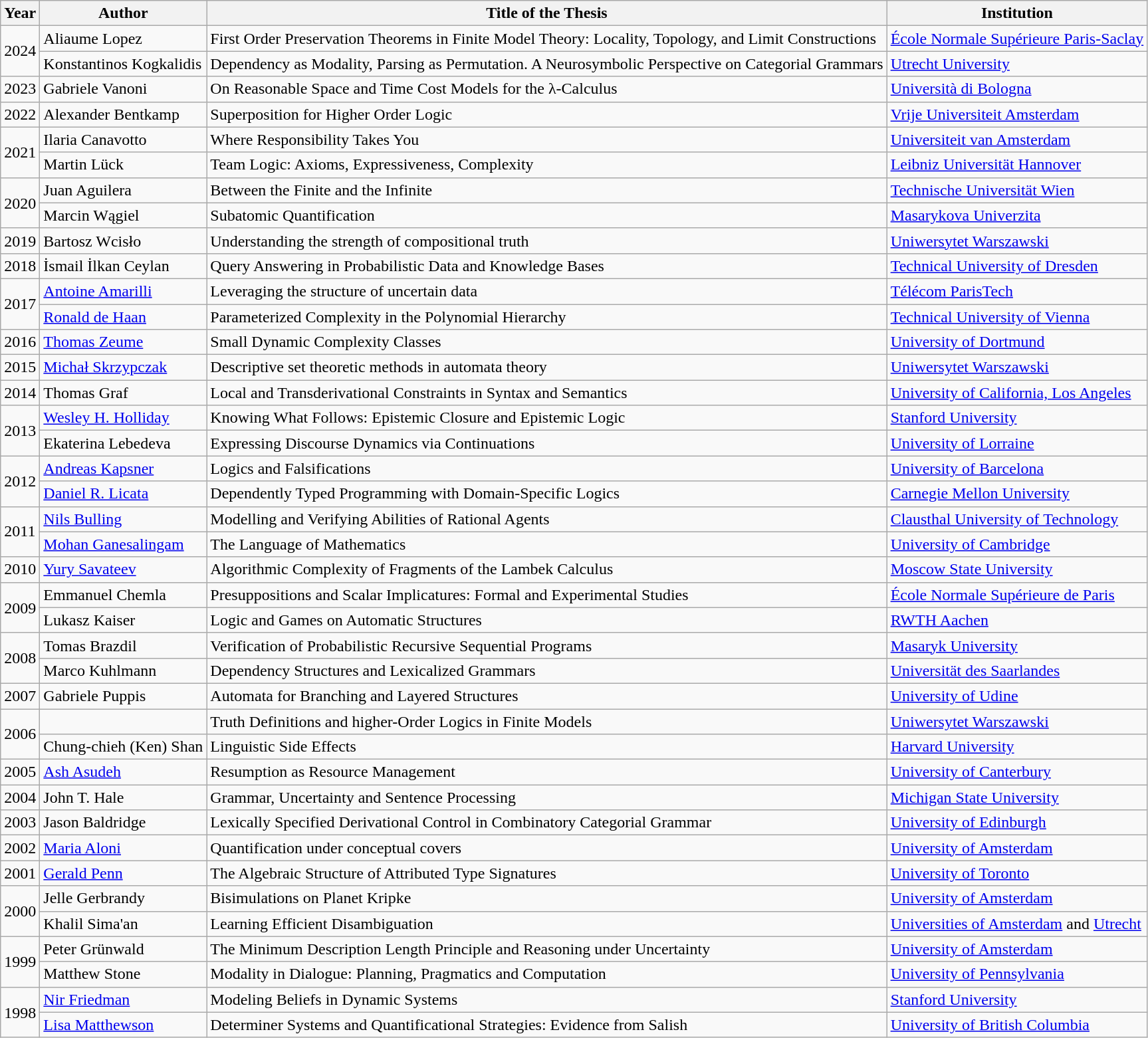<table class="wikitable">
<tr>
<th>Year</th>
<th>Author</th>
<th>Title of the Thesis</th>
<th>Institution</th>
</tr>
<tr>
<td rowspan="2">2024</td>
<td>Aliaume Lopez</td>
<td>First Order Preservation Theorems in Finite Model Theory: Locality, Topology, and Limit Constructions</td>
<td><a href='#'>École Normale Supérieure Paris-Saclay</a></td>
</tr>
<tr>
<td>Konstantinos Kogkalidis</td>
<td>Dependency as Modality, Parsing as Permutation. A Neurosymbolic Perspective on Categorial Grammars</td>
<td><a href='#'>Utrecht University</a></td>
</tr>
<tr>
<td>2023</td>
<td>Gabriele Vanoni</td>
<td>On Reasonable Space and Time Cost Models for the λ-Calculus</td>
<td><a href='#'>Università di Bologna</a></td>
</tr>
<tr>
<td>2022</td>
<td>Alexander Bentkamp</td>
<td>Superposition for Higher Order Logic</td>
<td><a href='#'>Vrije Universiteit Amsterdam</a></td>
</tr>
<tr>
<td rowspan="2">2021</td>
<td>Ilaria Canavotto</td>
<td>Where Responsibility Takes You</td>
<td><a href='#'>Universiteit van Amsterdam</a></td>
</tr>
<tr>
<td>Martin Lück</td>
<td>Team Logic: Axioms, Expressiveness, Complexity</td>
<td><a href='#'>Leibniz Universität Hannover</a></td>
</tr>
<tr>
<td rowspan="2">2020</td>
<td>Juan Aguilera</td>
<td>Between the Finite and the Infinite</td>
<td><a href='#'>Technische Universität Wien</a></td>
</tr>
<tr>
<td>Marcin Wągiel</td>
<td>Subatomic Quantification</td>
<td><a href='#'>Masarykova Univerzita</a></td>
</tr>
<tr>
<td>2019</td>
<td>Bartosz Wcisło</td>
<td>Understanding the strength of compositional truth</td>
<td><a href='#'>Uniwersytet Warszawski</a></td>
</tr>
<tr>
<td>2018</td>
<td>İsmail İlkan Ceylan</td>
<td>Query Answering in Probabilistic Data and Knowledge Bases</td>
<td><a href='#'>Technical University of Dresden</a></td>
</tr>
<tr>
<td rowspan="2">2017</td>
<td><a href='#'>Antoine Amarilli</a></td>
<td>Leveraging the structure of uncertain data</td>
<td><a href='#'>Télécom ParisTech</a></td>
</tr>
<tr>
<td><a href='#'>Ronald de Haan</a></td>
<td>Parameterized Complexity in the Polynomial Hierarchy</td>
<td><a href='#'>Technical University of Vienna</a></td>
</tr>
<tr>
<td>2016</td>
<td><a href='#'>Thomas Zeume</a></td>
<td>Small Dynamic Complexity Classes</td>
<td><a href='#'>University of Dortmund</a></td>
</tr>
<tr>
<td>2015</td>
<td><a href='#'>Michał Skrzypczak</a></td>
<td>Descriptive set theoretic methods in automata theory</td>
<td><a href='#'>Uniwersytet Warszawski</a></td>
</tr>
<tr>
<td>2014</td>
<td>Thomas Graf</td>
<td>Local and Transderivational Constraints in Syntax and Semantics</td>
<td><a href='#'>University of California, Los Angeles</a></td>
</tr>
<tr>
<td rowspan="2">2013</td>
<td><a href='#'>Wesley H. Holliday</a></td>
<td>Knowing What Follows: Epistemic Closure and Epistemic Logic</td>
<td><a href='#'>Stanford University</a></td>
</tr>
<tr>
<td>Ekaterina Lebedeva</td>
<td>Expressing Discourse Dynamics via Continuations</td>
<td><a href='#'>University of Lorraine</a></td>
</tr>
<tr>
<td rowspan="2">2012</td>
<td><a href='#'>Andreas Kapsner</a></td>
<td>Logics and Falsifications</td>
<td><a href='#'>University of Barcelona</a></td>
</tr>
<tr>
<td><a href='#'>Daniel R. Licata</a></td>
<td>Dependently Typed Programming with Domain-Specific Logics</td>
<td><a href='#'>Carnegie Mellon University</a></td>
</tr>
<tr>
<td rowspan="2">2011</td>
<td><a href='#'>Nils Bulling</a></td>
<td>Modelling and Verifying Abilities of Rational Agents</td>
<td><a href='#'>Clausthal University of Technology</a></td>
</tr>
<tr>
<td><a href='#'>Mohan Ganesalingam</a></td>
<td>The Language of Mathematics</td>
<td><a href='#'>University of Cambridge</a></td>
</tr>
<tr>
<td>2010</td>
<td><a href='#'>Yury Savateev</a></td>
<td>Algorithmic Complexity of Fragments of the Lambek Calculus</td>
<td><a href='#'>Moscow State University</a></td>
</tr>
<tr>
<td rowspan="2">2009</td>
<td>Emmanuel Chemla</td>
<td>Presuppositions and Scalar Implicatures: Formal and Experimental Studies</td>
<td><a href='#'>École Normale Supérieure de Paris</a></td>
</tr>
<tr>
<td>Lukasz Kaiser</td>
<td>Logic and Games on Automatic Structures</td>
<td><a href='#'>RWTH Aachen</a></td>
</tr>
<tr>
<td rowspan="2">2008</td>
<td>Tomas Brazdil</td>
<td>Verification of Probabilistic Recursive Sequential Programs</td>
<td><a href='#'>Masaryk University</a></td>
</tr>
<tr>
<td>Marco Kuhlmann</td>
<td>Dependency Structures and Lexicalized Grammars</td>
<td><a href='#'>Universität des Saarlandes</a></td>
</tr>
<tr>
<td>2007</td>
<td>Gabriele Puppis</td>
<td>Automata for Branching and Layered Structures</td>
<td><a href='#'>University of Udine</a></td>
</tr>
<tr>
<td rowspan="2">2006</td>
<td></td>
<td>Truth Definitions and higher-Order Logics in Finite Models</td>
<td><a href='#'>Uniwersytet Warszawski</a></td>
</tr>
<tr>
<td>Chung-chieh (Ken) Shan</td>
<td>Linguistic Side Effects</td>
<td><a href='#'>Harvard University</a></td>
</tr>
<tr>
<td>2005</td>
<td><a href='#'>Ash Asudeh</a></td>
<td>Resumption as Resource Management</td>
<td><a href='#'>University of Canterbury</a></td>
</tr>
<tr>
<td>2004</td>
<td>John T. Hale</td>
<td>Grammar, Uncertainty and Sentence Processing</td>
<td><a href='#'>Michigan State University</a></td>
</tr>
<tr>
<td>2003</td>
<td>Jason Baldridge</td>
<td>Lexically Specified Derivational Control in Combinatory Categorial Grammar</td>
<td><a href='#'>University of Edinburgh</a></td>
</tr>
<tr>
<td>2002</td>
<td><a href='#'>Maria Aloni</a></td>
<td>Quantification under conceptual covers</td>
<td><a href='#'>University of Amsterdam</a></td>
</tr>
<tr>
<td>2001</td>
<td><a href='#'>Gerald Penn</a></td>
<td>The Algebraic Structure of Attributed Type Signatures</td>
<td><a href='#'>University of Toronto</a></td>
</tr>
<tr>
<td rowspan="2">2000</td>
<td>Jelle Gerbrandy</td>
<td>Bisimulations on Planet Kripke</td>
<td><a href='#'>University of Amsterdam</a></td>
</tr>
<tr>
<td>Khalil Sima'an</td>
<td>Learning Efficient Disambiguation</td>
<td><a href='#'>Universities of Amsterdam</a> and <a href='#'>Utrecht</a></td>
</tr>
<tr>
<td rowspan="2">1999</td>
<td>Peter Grünwald</td>
<td>The Minimum Description Length Principle and Reasoning under Uncertainty</td>
<td><a href='#'>University of Amsterdam</a></td>
</tr>
<tr>
<td>Matthew Stone</td>
<td>Modality in Dialogue: Planning, Pragmatics and Computation</td>
<td><a href='#'>University of Pennsylvania</a></td>
</tr>
<tr }>
<td rowspan="2">1998</td>
<td><a href='#'>Nir Friedman</a></td>
<td>Modeling Beliefs in Dynamic Systems</td>
<td><a href='#'>Stanford University</a></td>
</tr>
<tr>
<td><a href='#'>Lisa Matthewson</a></td>
<td>Determiner Systems and Quantificational Strategies: Evidence from Salish</td>
<td><a href='#'>University of British Columbia</a></td>
</tr>
</table>
